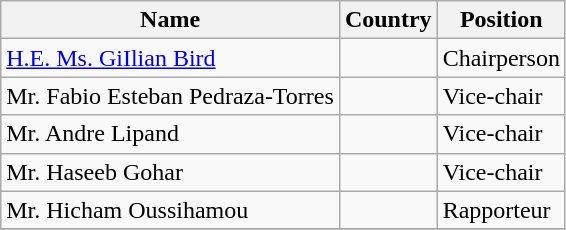<table class="wikitable">
<tr>
<th>Name</th>
<th>Country</th>
<th>Position</th>
</tr>
<tr>
<td><a href='#'>H.E. Ms. GiIlian Bird</a></td>
<td></td>
<td>Chairperson</td>
</tr>
<tr>
<td>Mr. Fabio Esteban Pedraza-Torres</td>
<td></td>
<td>Vice-chair</td>
</tr>
<tr>
<td>Mr. Andre Lipand</td>
<td></td>
<td>Vice-chair</td>
</tr>
<tr>
<td>Mr. Haseeb Gohar</td>
<td></td>
<td>Vice-chair</td>
</tr>
<tr>
<td>Mr. Hicham Oussihamou</td>
<td></td>
<td>Rapporteur</td>
</tr>
<tr>
</tr>
</table>
